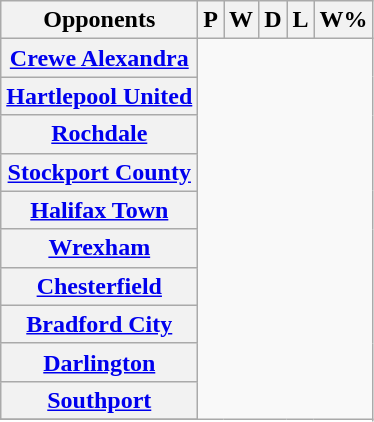<table class="wikitable sortable plainrowheaders">
<tr>
<th scope="col">Opponents</th>
<th scope="col">P</th>
<th scope="col">W</th>
<th scope="col">D</th>
<th scope="col">L</th>
<th scope="col">W%</th>
</tr>
<tr>
<th scope="row"><a href='#'>Crewe Alexandra</a><br></th>
</tr>
<tr>
<th scope="row"><a href='#'>Hartlepool United</a><br></th>
</tr>
<tr>
<th scope="row"><a href='#'>Rochdale</a><br></th>
</tr>
<tr>
<th scope="row"><a href='#'>Stockport County</a><br></th>
</tr>
<tr>
<th scope="row"><a href='#'>Halifax Town</a><br></th>
</tr>
<tr>
<th scope="row"><a href='#'>Wrexham</a><br></th>
</tr>
<tr>
<th scope="row"><a href='#'>Chesterfield</a><br></th>
</tr>
<tr>
<th scope="row"><a href='#'>Bradford City</a><br></th>
</tr>
<tr>
<th scope="row"><a href='#'>Darlington</a><br></th>
</tr>
<tr>
<th scope="row"><a href='#'>Southport</a><br></th>
</tr>
<tr>
</tr>
</table>
